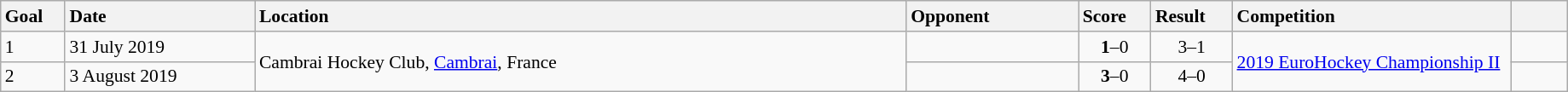<table class="wikitable sortable" style="font-size:90%" width=97%>
<tr>
<th style="width: 25px; text-align: left">Goal</th>
<th style="width: 100px; text-align: left">Date</th>
<th style="width: 360px; text-align: left">Location</th>
<th style="width: 90px; text-align: left">Opponent</th>
<th style="width: 30px; text-align: left">Score</th>
<th style="width: 30px; text-align: left">Result</th>
<th style="width: 150px; text-align: left">Competition</th>
<th style="width: 25px; text-align: left"></th>
</tr>
<tr>
<td>1</td>
<td>31 July 2019</td>
<td rowspan=2>Cambrai Hockey Club, <a href='#'>Cambrai</a>, France</td>
<td></td>
<td align="center"><strong>1</strong>–0</td>
<td align="center">3–1</td>
<td rowspan=2><a href='#'>2019 EuroHockey Championship II</a></td>
<td></td>
</tr>
<tr>
<td>2</td>
<td>3 August 2019</td>
<td></td>
<td align="center"><strong>3</strong>–0</td>
<td align="center">4–0</td>
<td></td>
</tr>
</table>
